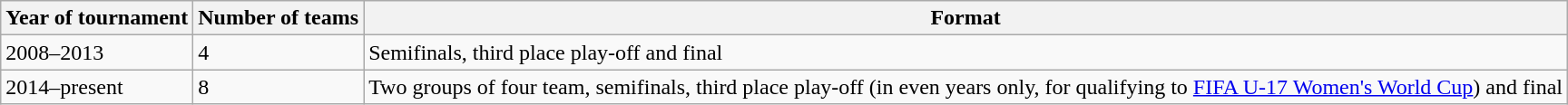<table class="wikitable">
<tr>
<th>Year of tournament</th>
<th>Number of teams</th>
<th>Format</th>
</tr>
<tr>
<td>2008–2013</td>
<td>4</td>
<td>Semifinals, third place play-off and final</td>
</tr>
<tr>
<td>2014–present</td>
<td>8</td>
<td>Two groups of four team, semifinals, third place play-off (in even years only, for qualifying to <a href='#'>FIFA U-17 Women's World Cup</a>) and final</td>
</tr>
</table>
